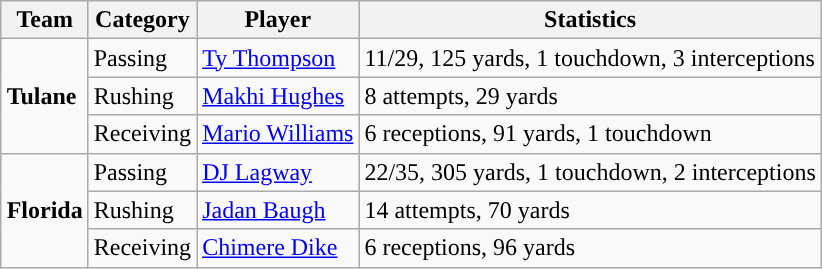<table class="wikitable" style="float: right;">
<tr>
<th>Team</th>
<th>Category</th>
<th>Player</th>
<th>Statistics</th>
</tr>
<tr>
<td rowspan=3><strong>Tulane</strong></td>
<td>Passing</td>
<td><a href='#'>Ty Thompson</a></td>
<td>11/29, 125 yards, 1 touchdown, 3 interceptions</td>
</tr>
<tr>
<td>Rushing</td>
<td><a href='#'>Makhi Hughes</a></td>
<td>8 attempts, 29 yards</td>
</tr>
<tr>
<td>Receiving</td>
<td><a href='#'>Mario Williams</a></td>
<td>6 receptions, 91 yards, 1 touchdown</td>
</tr>
<tr>
<td rowspan=3><strong>Florida</strong></td>
<td>Passing</td>
<td><a href='#'>DJ Lagway</a></td>
<td>22/35, 305 yards, 1 touchdown, 2 interceptions</td>
</tr>
<tr>
<td>Rushing</td>
<td><a href='#'>Jadan Baugh</a></td>
<td>14 attempts, 70 yards</td>
</tr>
<tr>
<td>Receiving</td>
<td><a href='#'>Chimere Dike</a></td>
<td>6 receptions, 96 yards</td>
</tr>
</table>
